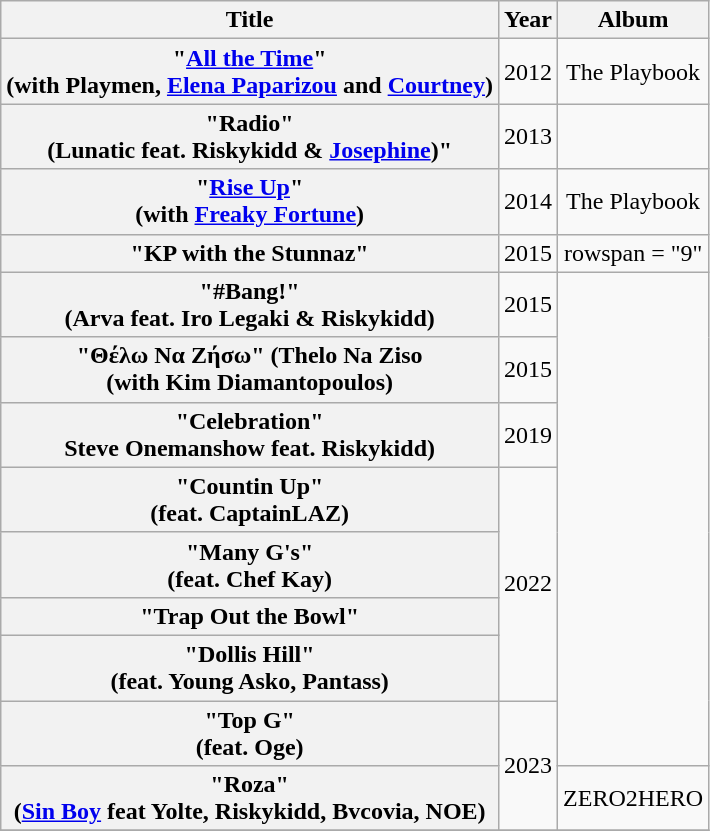<table class="wikitable plainrowheaders" style="text-align:center;">
<tr>
<th scope="col" rowspan="1">Title</th>
<th scope="col" rowspan="1">Year</th>
<th scope="col" rowspan="1">Album</th>
</tr>
<tr>
<th scope="row">"<a href='#'>All the Time</a>"<br><span>(with Playmen, <a href='#'>Elena Paparizou</a> and <a href='#'>Courtney</a>)</span></th>
<td>2012</td>
<td>The Playbook</td>
</tr>
<tr>
<th scope="row">"Radio"<br><span>(Lunatic feat. Riskykidd & <a href='#'>Josephine</a>)"</span></th>
<td>2013</td>
<td></td>
</tr>
<tr>
<th scope="row">"<a href='#'>Rise Up</a>"<br><span>(with <a href='#'>Freaky Fortune</a>)</span></th>
<td>2014</td>
<td>The Playbook</td>
</tr>
<tr>
<th scope="row">"KP with the Stunnaz"</th>
<td>2015</td>
<td>rowspan = "9" </td>
</tr>
<tr>
<th scope="row">"#Bang!" <br><span> (Arva feat. Iro Legaki & Riskykidd)</span></th>
<td>2015</td>
</tr>
<tr>
<th scope="row">"Θέλω Να Ζήσω" (Thelo Na Ziso<br><span> (with Kim Diamantopoulos)</span></th>
<td rowspan="1">2015</td>
</tr>
<tr>
<th scope="row">"Celebration"<br><span> Steve Onemanshow feat. Riskykidd)</span></th>
<td>2019</td>
</tr>
<tr>
<th scope="row">"Countin Up"<br><span> (feat. CaptainLAZ)</span></th>
<td rowspan="4">2022</td>
</tr>
<tr>
<th scope= "row">"Many G's"<br><span> (feat. Chef Kay)</span></th>
</tr>
<tr>
<th scope= "row">"Trap Out the Bowl"</th>
</tr>
<tr>
<th scope="row">"Dollis Hill" <br><span> (feat. Young Asko, Pantass)</span></th>
</tr>
<tr>
<th scope="row">"Top G" <br><span> (feat. Oge)</span></th>
<td rowspan="2">2023</td>
</tr>
<tr>
<th scope="row">"Roza" <br><span> (<a href='#'>Sin Boy</a> feat Yolte, Riskykidd, Bvcovia, NOE)</span></th>
<td>ZERO2HERO</td>
</tr>
<tr>
</tr>
</table>
